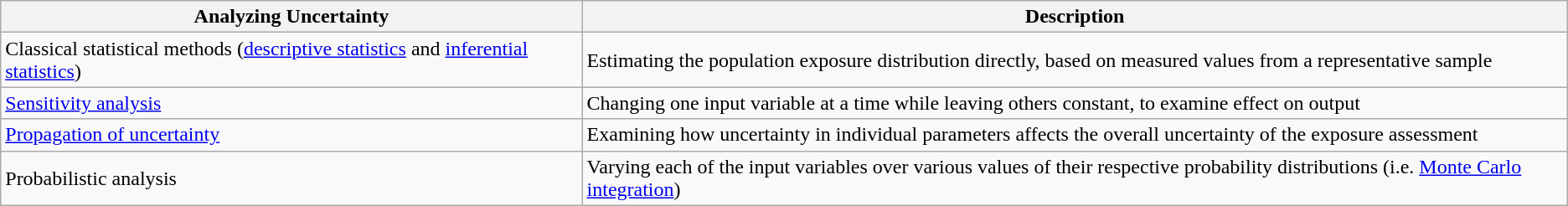<table class="wikitable">
<tr>
<th>Analyzing Uncertainty</th>
<th>Description</th>
</tr>
<tr>
<td>Classical statistical methods (<a href='#'>descriptive statistics</a> and <a href='#'>inferential statistics</a>)</td>
<td>Estimating the population exposure distribution directly, based on measured values from a representative sample</td>
</tr>
<tr>
<td><a href='#'>Sensitivity analysis</a></td>
<td>Changing one input variable at a time while leaving others constant, to examine effect on output</td>
</tr>
<tr>
<td><a href='#'>Propagation of uncertainty</a></td>
<td>Examining how uncertainty in individual parameters affects the overall uncertainty of the exposure assessment</td>
</tr>
<tr>
<td>Probabilistic analysis</td>
<td>Varying each of the input variables over various values of their respective probability distributions (i.e. <a href='#'>Monte Carlo integration</a>)</td>
</tr>
</table>
